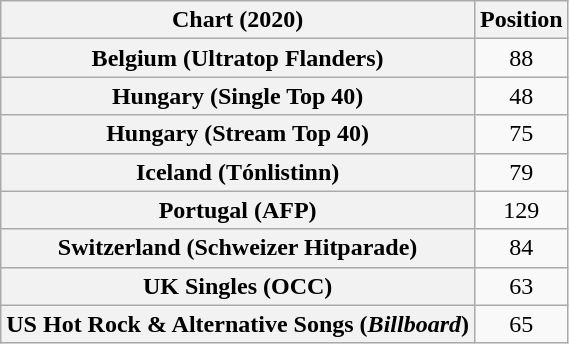<table class="wikitable sortable plainrowheaders" style="text-align:center">
<tr>
<th scope="col">Chart (2020)</th>
<th scope="col">Position</th>
</tr>
<tr>
<th scope="row">Belgium (Ultratop Flanders)</th>
<td>88</td>
</tr>
<tr>
<th scope="row">Hungary (Single Top 40)</th>
<td>48</td>
</tr>
<tr>
<th scope="row">Hungary (Stream Top 40)</th>
<td>75</td>
</tr>
<tr>
<th scope="row">Iceland (Tónlistinn)</th>
<td>79</td>
</tr>
<tr>
<th scope="row">Portugal (AFP)</th>
<td>129</td>
</tr>
<tr>
<th scope="row">Switzerland (Schweizer Hitparade)</th>
<td>84</td>
</tr>
<tr>
<th scope="row">UK Singles (OCC)</th>
<td>63</td>
</tr>
<tr>
<th scope="row">US Hot Rock & Alternative Songs (<em>Billboard</em>)</th>
<td>65</td>
</tr>
</table>
